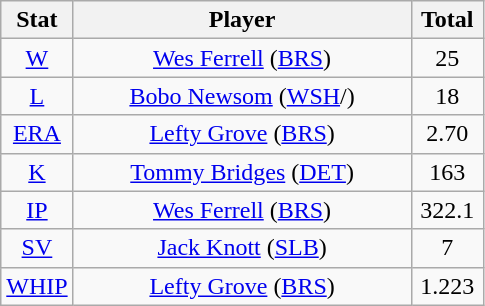<table class="wikitable" style="text-align:center;">
<tr>
<th style="width:15%;">Stat</th>
<th>Player</th>
<th style="width:15%;">Total</th>
</tr>
<tr>
<td><a href='#'>W</a></td>
<td><a href='#'>Wes Ferrell</a> (<a href='#'>BRS</a>)</td>
<td>25</td>
</tr>
<tr>
<td><a href='#'>L</a></td>
<td><a href='#'>Bobo Newsom</a> (<a href='#'>WSH</a>/)</td>
<td>18</td>
</tr>
<tr>
<td><a href='#'>ERA</a></td>
<td><a href='#'>Lefty Grove</a> (<a href='#'>BRS</a>)</td>
<td>2.70</td>
</tr>
<tr>
<td><a href='#'>K</a></td>
<td><a href='#'>Tommy Bridges</a> (<a href='#'>DET</a>)</td>
<td>163</td>
</tr>
<tr>
<td><a href='#'>IP</a></td>
<td><a href='#'>Wes Ferrell</a> (<a href='#'>BRS</a>)</td>
<td>322.1</td>
</tr>
<tr>
<td><a href='#'>SV</a></td>
<td><a href='#'>Jack Knott</a> (<a href='#'>SLB</a>)</td>
<td>7</td>
</tr>
<tr>
<td><a href='#'>WHIP</a></td>
<td><a href='#'>Lefty Grove</a> (<a href='#'>BRS</a>)</td>
<td>1.223</td>
</tr>
</table>
